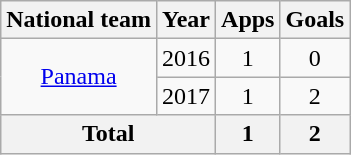<table class="wikitable" style="text-align:center">
<tr>
<th>National team</th>
<th>Year</th>
<th>Apps</th>
<th>Goals</th>
</tr>
<tr>
<td rowspan="2"><a href='#'>Panama</a></td>
<td>2016</td>
<td>1</td>
<td>0</td>
</tr>
<tr>
<td>2017</td>
<td>1</td>
<td>2</td>
</tr>
<tr>
<th colspan=2>Total</th>
<th>1</th>
<th>2</th>
</tr>
</table>
